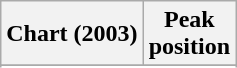<table class="wikitable sortable plainrowheaders">
<tr>
<th>Chart (2003)</th>
<th>Peak<br>position</th>
</tr>
<tr>
</tr>
<tr>
</tr>
<tr>
</tr>
<tr>
</tr>
<tr>
</tr>
<tr>
</tr>
<tr>
</tr>
</table>
